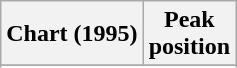<table class="wikitable sortable plainrowheaders" style="text-align:center">
<tr>
<th>Chart (1995)</th>
<th>Peak<br>position</th>
</tr>
<tr>
</tr>
<tr>
</tr>
<tr>
</tr>
<tr>
</tr>
<tr>
</tr>
<tr>
</tr>
<tr>
</tr>
<tr>
</tr>
<tr>
</tr>
<tr>
</tr>
</table>
